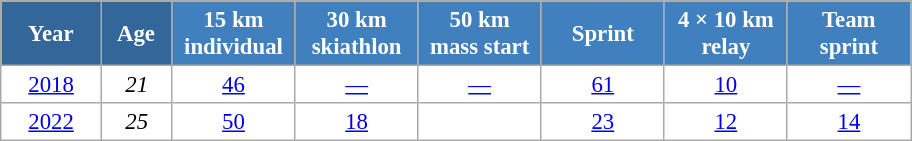<table class="wikitable" style="font-size:95%; text-align:center; border:grey solid 1px; border-collapse:collapse; background:#ffffff;">
<tr>
<th style="background-color:#369; color:white; width:60px;"> Year </th>
<th style="background-color:#369; color:white; width:40px;"> Age </th>
<th style="background-color:#4180be; color:white; width:75px;"> 15 km <br> individual </th>
<th style="background-color:#4180be; color:white; width:75px;"> 30 km <br> skiathlon </th>
<th style="background-color:#4180be; color:white; width:75px;"> 50 km <br> mass start </th>
<th style="background-color:#4180be; color:white; width:75px;"> Sprint </th>
<th style="background-color:#4180be; color:white; width:75px;"> 4 × 10 km <br> relay </th>
<th style="background-color:#4180be; color:white; width:75px;"> Team <br> sprint </th>
</tr>
<tr>
<td><a href='#'>2018</a></td>
<td><em>21</em></td>
<td><a href='#'>46</a></td>
<td><a href='#'>—</a></td>
<td><a href='#'>—</a></td>
<td><a href='#'>61</a></td>
<td><a href='#'>10</a></td>
<td><a href='#'>—</a></td>
</tr>
<tr>
<td><a href='#'>2022</a></td>
<td><em>25</em></td>
<td><a href='#'>50</a></td>
<td><a href='#'>18</a></td>
<td><a href='#'></a></td>
<td><a href='#'>23</a></td>
<td><a href='#'>12</a></td>
<td><a href='#'>14</a></td>
</tr>
</table>
